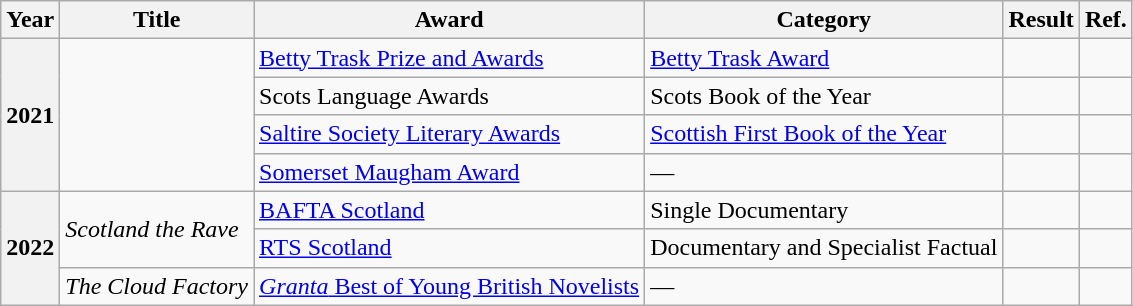<table class="wikitable sortable">
<tr>
<th>Year</th>
<th>Title</th>
<th>Award</th>
<th>Category</th>
<th>Result</th>
<th>Ref.</th>
</tr>
<tr>
<th rowspan="4">2021</th>
<td rowspan="4"></td>
<td><a href='#'>Betty Trask Prize and Awards</a></td>
<td><a href='#'>Betty Trask Award</a></td>
<td></td>
<td></td>
</tr>
<tr>
<td>Scots Language Awards</td>
<td>Scots Book of the Year</td>
<td></td>
<td></td>
</tr>
<tr>
<td><a href='#'>Saltire Society Literary Awards</a></td>
<td><a href='#'>Scottish First Book of the Year</a></td>
<td></td>
<td></td>
</tr>
<tr>
<td><a href='#'>Somerset Maugham Award</a></td>
<td>—</td>
<td></td>
<td></td>
</tr>
<tr>
<th rowspan="3">2022</th>
<td rowspan="2"><em>Scotland the Rave</em></td>
<td><a href='#'>BAFTA Scotland</a></td>
<td>Single Documentary</td>
<td></td>
<td></td>
</tr>
<tr>
<td><a href='#'>RTS Scotland</a></td>
<td>Documentary and Specialist Factual</td>
<td></td>
<td></td>
</tr>
<tr>
<td><em>The Cloud Factory</em></td>
<td><a href='#'><em>Granta</em> Best of Young British Novelists</a></td>
<td>—</td>
<td></td>
<td></td>
</tr>
</table>
